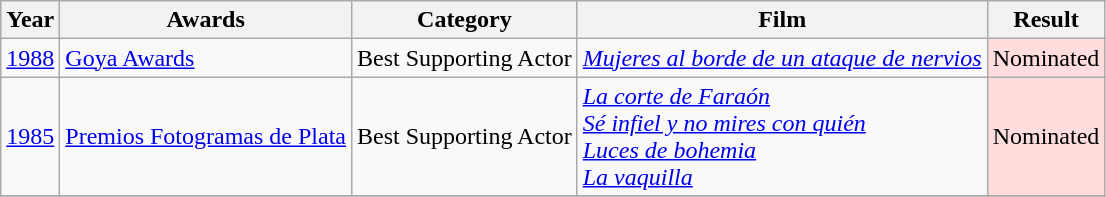<table class="wikitable">
<tr>
<th>Year</th>
<th>Awards</th>
<th>Category</th>
<th>Film</th>
<th>Result</th>
</tr>
<tr>
<td><a href='#'>1988</a></td>
<td><a href='#'>Goya Awards</a></td>
<td>Best Supporting Actor</td>
<td><em><a href='#'>Mujeres al borde de un ataque de nervios </a></em></td>
<td style="background: #ffdddd">Nominated</td>
</tr>
<tr>
<td><a href='#'>1985</a></td>
<td><a href='#'>Premios Fotogramas de Plata</a></td>
<td>Best Supporting Actor</td>
<td><em><a href='#'>La corte de Faraón</a></em><br><em><a href='#'>Sé infiel y no mires con quién</a></em><br><em><a href='#'>Luces de bohemia</a></em><br><em><a href='#'>La vaquilla</a></em></td>
<td style="background: #ffdddd">Nominated</td>
</tr>
<tr>
</tr>
</table>
